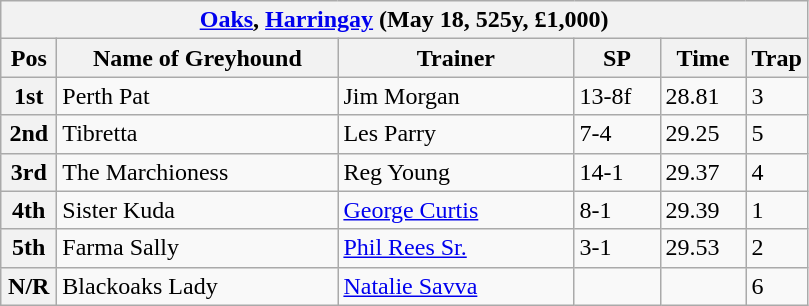<table class="wikitable">
<tr>
<th colspan="6"><a href='#'>Oaks</a>, <a href='#'>Harringay</a> (May 18, 525y, £1,000)</th>
</tr>
<tr>
<th width=30>Pos</th>
<th width=180>Name of Greyhound</th>
<th width=150>Trainer</th>
<th width=50>SP</th>
<th width=50>Time</th>
<th width=30>Trap</th>
</tr>
<tr>
<th>1st</th>
<td>Perth Pat</td>
<td>Jim Morgan</td>
<td>13-8f</td>
<td>28.81</td>
<td>3</td>
</tr>
<tr>
<th>2nd</th>
<td>Tibretta</td>
<td>Les Parry</td>
<td>7-4</td>
<td>29.25</td>
<td>5</td>
</tr>
<tr>
<th>3rd</th>
<td>The Marchioness</td>
<td>Reg Young</td>
<td>14-1</td>
<td>29.37</td>
<td>4</td>
</tr>
<tr>
<th>4th</th>
<td>Sister Kuda</td>
<td><a href='#'>George Curtis</a></td>
<td>8-1</td>
<td>29.39</td>
<td>1</td>
</tr>
<tr>
<th>5th</th>
<td>Farma Sally</td>
<td><a href='#'>Phil Rees Sr.</a></td>
<td>3-1</td>
<td>29.53</td>
<td>2</td>
</tr>
<tr>
<th>N/R</th>
<td>Blackoaks Lady</td>
<td><a href='#'>Natalie Savva</a></td>
<td></td>
<td></td>
<td>6</td>
</tr>
</table>
